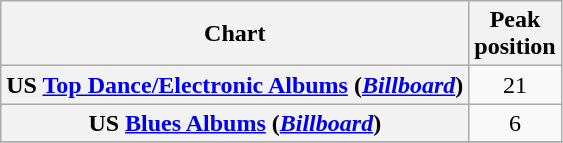<table class="wikitable plainrowheaders sortable" style="text-align:center;" border="1">
<tr>
<th scope="col">Chart</th>
<th scope="col">Peak<br>position</th>
</tr>
<tr>
<th scope="row">US <a href='#'>Top Dance/Electronic Albums</a> (<em><a href='#'>Billboard</a></em>)</th>
<td>21</td>
</tr>
<tr>
<th scope="row">US <a href='#'>Blues Albums</a> (<em><a href='#'>Billboard</a></em>)</th>
<td>6</td>
</tr>
<tr>
</tr>
</table>
